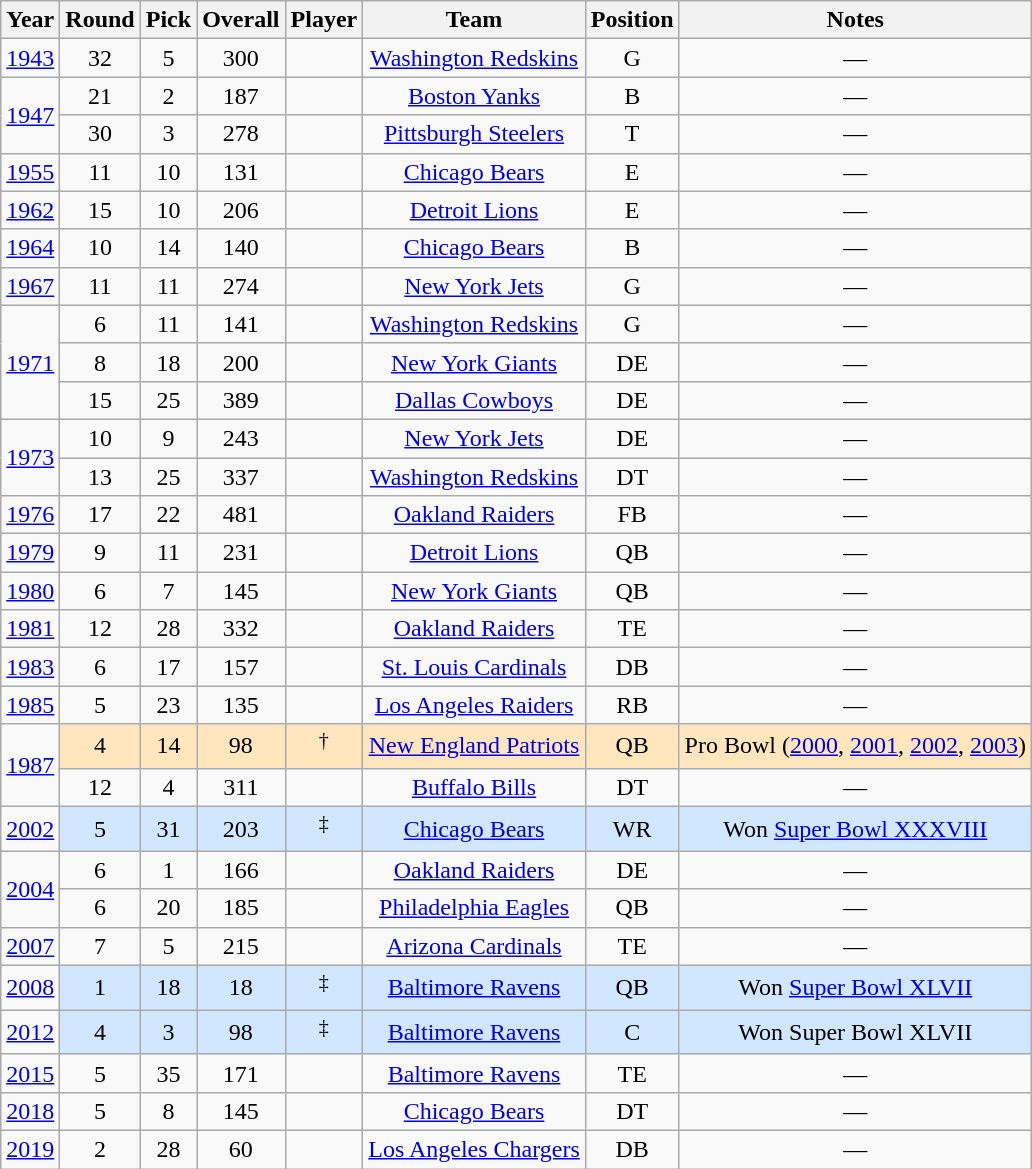<table class="wikitable sortable" style="text-align: center;">
<tr>
<th>Year</th>
<th>Round</th>
<th>Pick</th>
<th>Overall</th>
<th>Player</th>
<th>Team</th>
<th>Position</th>
<th>Notes</th>
</tr>
<tr>
<td><a href='#'>1943</a></td>
<td>32</td>
<td>5</td>
<td>300</td>
<td></td>
<td><a href='#'>Washington Redskins</a></td>
<td>G</td>
<td>—</td>
</tr>
<tr>
<td rowspan="2"><a href='#'>1947</a></td>
<td>21</td>
<td>2</td>
<td>187</td>
<td></td>
<td><a href='#'>Boston Yanks</a></td>
<td>B</td>
<td>—</td>
</tr>
<tr>
<td>30</td>
<td>3</td>
<td>278</td>
<td></td>
<td><a href='#'>Pittsburgh Steelers</a></td>
<td>T</td>
<td>—</td>
</tr>
<tr>
<td><a href='#'>1955</a></td>
<td>11</td>
<td>10</td>
<td>131</td>
<td></td>
<td><a href='#'>Chicago Bears</a></td>
<td>E</td>
<td>—</td>
</tr>
<tr>
<td><a href='#'>1962</a></td>
<td>15</td>
<td>10</td>
<td>206</td>
<td></td>
<td><a href='#'>Detroit Lions</a></td>
<td>E</td>
<td>—</td>
</tr>
<tr>
<td><a href='#'>1964</a></td>
<td>10</td>
<td>14</td>
<td>140</td>
<td></td>
<td><a href='#'>Chicago Bears</a></td>
<td>B</td>
<td>—</td>
</tr>
<tr>
<td><a href='#'>1967</a></td>
<td>11</td>
<td>11</td>
<td>274</td>
<td></td>
<td><a href='#'>New York Jets</a></td>
<td>G</td>
<td>—</td>
</tr>
<tr>
<td rowspan="3"><a href='#'>1971</a></td>
<td>6</td>
<td>11</td>
<td>141</td>
<td></td>
<td><a href='#'>Washington Redskins</a></td>
<td>G</td>
<td>—</td>
</tr>
<tr>
<td>8</td>
<td>18</td>
<td>200</td>
<td></td>
<td><a href='#'>New York Giants</a></td>
<td>DE</td>
<td>—</td>
</tr>
<tr>
<td>15</td>
<td>25</td>
<td>389</td>
<td></td>
<td><a href='#'>Dallas Cowboys</a></td>
<td>DE</td>
<td>—</td>
</tr>
<tr>
<td rowspan="2"><a href='#'>1973</a></td>
<td>10</td>
<td>9</td>
<td>243</td>
<td></td>
<td><a href='#'>New York Jets</a></td>
<td>DE</td>
<td>—</td>
</tr>
<tr>
<td>13</td>
<td>25</td>
<td>337</td>
<td></td>
<td><a href='#'>Washington Redskins</a></td>
<td>DT</td>
<td>—</td>
</tr>
<tr>
<td><a href='#'>1976</a></td>
<td>17</td>
<td>22</td>
<td>481</td>
<td></td>
<td><a href='#'>Oakland Raiders</a></td>
<td>FB</td>
<td>—</td>
</tr>
<tr>
<td><a href='#'>1979</a></td>
<td>9</td>
<td>11</td>
<td>231</td>
<td></td>
<td><a href='#'>Detroit Lions</a></td>
<td>QB</td>
<td>—</td>
</tr>
<tr>
<td><a href='#'>1980</a></td>
<td>6</td>
<td>7</td>
<td>145</td>
<td></td>
<td><a href='#'>New York Giants</a></td>
<td>QB</td>
<td>—</td>
</tr>
<tr>
<td><a href='#'>1981</a></td>
<td>12</td>
<td>28</td>
<td>332</td>
<td></td>
<td><a href='#'>Oakland Raiders</a></td>
<td>TE</td>
<td>—</td>
</tr>
<tr>
<td><a href='#'>1983</a></td>
<td>6</td>
<td>17</td>
<td>157</td>
<td></td>
<td><a href='#'>St. Louis Cardinals</a></td>
<td>DB</td>
<td>—</td>
</tr>
<tr>
<td><a href='#'>1985</a></td>
<td>5</td>
<td>23</td>
<td>135</td>
<td></td>
<td><a href='#'>Los Angeles Raiders</a></td>
<td>RB</td>
<td>—</td>
</tr>
<tr>
<td rowspan="2"><a href='#'>1987</a></td>
<td style="background-color:#ffe6bd">4</td>
<td style="background-color:#ffe6bd">14</td>
<td style="background-color:#ffe6bd">98</td>
<td style="background-color:#ffe6bd"><sup>†</sup></td>
<td style="background-color:#ffe6bd"><a href='#'>New England Patriots</a></td>
<td style="background-color:#ffe6bd">QB</td>
<td style="background-color:#ffe6bd">Pro Bowl (<a href='#'>2000</a>, <a href='#'>2001</a>, <a href='#'>2002</a>, <a href='#'>2003</a>)</td>
</tr>
<tr>
<td>12</td>
<td>4</td>
<td>311</td>
<td></td>
<td><a href='#'>Buffalo Bills</a></td>
<td>DT</td>
<td>—</td>
</tr>
<tr>
<td><a href='#'>2002</a></td>
<td style="background-color:#D0E7FF">5</td>
<td style="background-color:#D0E7FF">31</td>
<td style="background-color:#D0E7FF">203</td>
<td style="background-color:#D0E7FF"><sup>‡</sup></td>
<td style="background-color:#D0E7FF"><a href='#'>Chicago Bears</a></td>
<td style="background-color:#D0E7FF">WR</td>
<td style="background-color:#D0E7FF">Won <a href='#'>Super Bowl XXXVIII</a></td>
</tr>
<tr>
<td rowspan="2"><a href='#'>2004</a></td>
<td>6</td>
<td>1</td>
<td>166</td>
<td></td>
<td><a href='#'>Oakland Raiders</a></td>
<td>DE</td>
<td>—</td>
</tr>
<tr>
<td>6</td>
<td>20</td>
<td>185</td>
<td></td>
<td><a href='#'>Philadelphia Eagles</a></td>
<td>QB</td>
<td>—</td>
</tr>
<tr>
<td><a href='#'>2007</a></td>
<td>7</td>
<td>5</td>
<td>215</td>
<td></td>
<td><a href='#'>Arizona Cardinals</a></td>
<td>TE</td>
<td>—</td>
</tr>
<tr>
<td><a href='#'>2008</a></td>
<td style="background-color:#D0E7FF">1</td>
<td style="background-color:#D0E7FF">18</td>
<td style="background-color:#D0E7FF">18</td>
<td style="background-color:#D0E7FF"><sup>‡</sup></td>
<td style="background-color:#D0E7FF"><a href='#'>Baltimore Ravens</a></td>
<td style="background-color:#D0E7FF">QB</td>
<td style="background-color:#D0E7FF">Won <a href='#'>Super Bowl XLVII</a></td>
</tr>
<tr>
<td><a href='#'>2012</a></td>
<td style="background-color:#D0E7FF">4</td>
<td style="background-color:#D0E7FF">3</td>
<td style="background-color:#D0E7FF">98</td>
<td style="background-color:#D0E7FF"><sup>‡</sup></td>
<td style="background-color:#D0E7FF"><a href='#'>Baltimore Ravens</a></td>
<td style="background-color:#D0E7FF">C</td>
<td style="background-color:#D0E7FF">Won Super Bowl XLVII</td>
</tr>
<tr>
<td><a href='#'>2015</a></td>
<td>5</td>
<td>35</td>
<td>171</td>
<td></td>
<td><a href='#'>Baltimore Ravens</a></td>
<td>TE</td>
<td>—</td>
</tr>
<tr>
<td><a href='#'>2018</a></td>
<td>5</td>
<td>8</td>
<td>145</td>
<td></td>
<td><a href='#'>Chicago Bears</a></td>
<td>DT</td>
<td>—</td>
</tr>
<tr>
<td><a href='#'>2019</a></td>
<td>2</td>
<td>28</td>
<td>60</td>
<td></td>
<td><a href='#'>Los Angeles Chargers</a></td>
<td>DB</td>
<td>—</td>
</tr>
</table>
